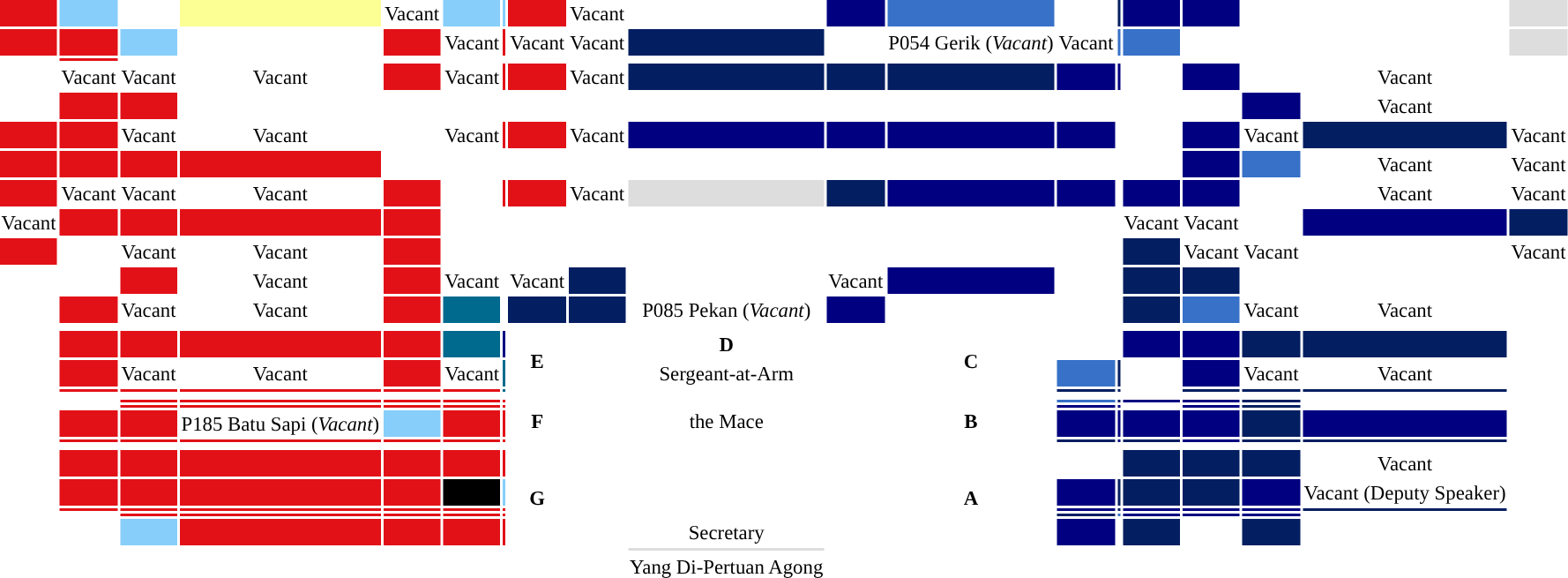<table style="font-size:95%; text-align:center;">
<tr>
<td></td>
<td style="background-color:#E21118;"></td>
<td style="background-color:#87CEFA;"></td>
<td></td>
<td style="background-color:#FBFF94;"></td>
<td>Vacant</td>
<td style="background-color:#87CEFA;"></td>
<td style="background-color:#87CEFA;"></td>
<td style="background-color:#E21118;"></td>
<td>Vacant</td>
<td style="background-color:"></td>
<td style="background-color:#000080;"></td>
<td style="background-color:#3771C8;"></td>
<td style="background-color:"></td>
<td style="background-color:#031E61;"></td>
<td style="background-color:#000080;"></td>
<td style="background-color:#000080;"></td>
<td></td>
<td style="background-color:"></td>
<td style="background-color:#DDDDDD;"></td>
</tr>
<tr>
<td></td>
<td style="background-color:#E21118;"></td>
<td style="background-color:#E21118;"></td>
<td style="background-color:#87CEFA;"></td>
<td></td>
<td style="background-color:#E21118;"></td>
<td>Vacant</td>
<td style="background-color:#E21118;"></td>
<td>Vacant</td>
<td>Vacant</td>
<td style="background-color:#031E61;"></td>
<td style="background-color:"></td>
<td>P054 Gerik (<em>Vacant</em>)</td>
<td>Vacant</td>
<td style="background-color:#3771C8;"></td>
<td style="background-color:#3771C8;"></td>
<td></td>
<td style="background-color:"></td>
<td style="background-color:"></td>
<td style="background-color:#DDDDDD;"></td>
</tr>
<tr>
<td></td>
<td></td>
<td style="background-color:#E21118;"></td>
<td></td>
<td></td>
<td></td>
<td></td>
<td></td>
<td></td>
<td></td>
<td></td>
<td></td>
<td></td>
<td></td>
<td></td>
<td></td>
<td></td>
<td></td>
<td style="background-color:"></td>
<td></td>
</tr>
<tr>
<td></td>
<td></td>
<td>Vacant</td>
<td>Vacant</td>
<td>Vacant</td>
<td style="background-color:#E21118;"></td>
<td>Vacant</td>
<td style="background-color:#E21118;"></td>
<td style="background-color:#E21118;"></td>
<td>Vacant</td>
<td style="background-color:#031E61;"></td>
<td style="background-color:#031E61;"></td>
<td style="background-color:#031E61;"></td>
<td style="background-color:#000080;"></td>
<td style="background-color:#000080;"></td>
<td style="background-color:"></td>
<td style="background-color:#000080;"></td>
<td style="background-color:"></td>
<td>Vacant</td>
<td></td>
</tr>
<tr>
<td></td>
<td></td>
<td style="background-color:#E21118;"></td>
<td style="background-color:#E21118;"></td>
<td></td>
<td></td>
<td></td>
<td></td>
<td></td>
<td></td>
<td></td>
<td></td>
<td></td>
<td></td>
<td></td>
<td></td>
<td></td>
<td Style="background-color:#000080;"></td>
<td>Vacant</td>
<td></td>
</tr>
<tr>
<td></td>
<td style="background-color:#E21118;"></td>
<td style="background-color:#E21118;"></td>
<td>Vacant</td>
<td>Vacant</td>
<td></td>
<td>Vacant</td>
<td style="background-color:#E21118;"></td>
<td style="background-color:#E21118;"></td>
<td>Vacant</td>
<td style="background-color:#000080;"></td>
<td style="background-color:#000080;"></td>
<td style="background-color:#000080;"></td>
<td style="background-color:#000080;"></td>
<td style="background-color:"></td>
<td></td>
<td bgcolor="#000080"></td>
<td>Vacant</td>
<td style="background-color:#031E61;"></td>
<td>Vacant</td>
</tr>
<tr>
<td></td>
<td style="background-color:#E21118;"></td>
<td style="background-color:#E21118;"></td>
<td style="background-color:#E21118;"></td>
<td style="background-color:#E21118;"></td>
<td></td>
<td></td>
<td></td>
<td></td>
<td></td>
<td></td>
<td></td>
<td></td>
<td></td>
<td></td>
<td></td>
<td style="background-color:#000080;"></td>
<td style="background-color:#3771C8;"></td>
<td>Vacant</td>
<td>Vacant</td>
</tr>
<tr>
<td></td>
<td style="background-color:#E21118;"></td>
<td>Vacant</td>
<td>Vacant</td>
<td>Vacant</td>
<td style="background-color:#E21118;"></td>
<td></td>
<td style="background-color:#E21118;"></td>
<td style="background-color:#E21118;"></td>
<td>Vacant</td>
<td style="background-color:#DDDDDD;"></td>
<td style="background-color:#031E61;"></td>
<td style="background-color:#000080;"></td>
<td style="background-color:#000080;"></td>
<td></td>
<td style="background-color:#000080;"></td>
<td style="background-color:#000080;"></td>
<td style="background-color:"></td>
<td>Vacant</td>
<td>Vacant</td>
</tr>
<tr>
<td></td>
<td>Vacant</td>
<td style="background-color:#E21118;"></td>
<td style="background-color:#E21118;"></td>
<td style="background-color:#E21118;"></td>
<td style="background-color:#E21118;"></td>
<td></td>
<td></td>
<td></td>
<td></td>
<td></td>
<td></td>
<td></td>
<td></td>
<td></td>
<td>Vacant</td>
<td>Vacant</td>
<td style="background-color:"></td>
<td style="background-color:#000080;"></td>
<td style="background-color:#031E61;"></td>
</tr>
<tr>
<td></td>
<td style="background-color:#E21118;"></td>
<td></td>
<td>Vacant</td>
<td>Vacant</td>
<td style="background-color:#E21118;"></td>
<td></td>
<td></td>
<td></td>
<td></td>
<td></td>
<td></td>
<td></td>
<td></td>
<td></td>
<td style="background-color:#031E61;"></td>
<td>Vacant</td>
<td>Vacant</td>
<td></td>
<td>Vacant</td>
</tr>
<tr>
<td></td>
<td></td>
<td></td>
<td style="background-color:#E21118;"></td>
<td>Vacant</td>
<td style="background-color:#E21118;"></td>
<td>Vacant</td>
<td></td>
<td>Vacant</td>
<td style="background-color:#031E61;"></td>
<td style="background-color:"></td>
<td>Vacant</td>
<td style="background-color:#000080;"></td>
<td></td>
<td style="background-color:"></td>
<td style="background-color:#031E61;"></td>
<td style="background-color:#031E61;"></td>
<td style="background-color:"></td>
</tr>
<tr>
<td></td>
<td></td>
<td style="background-color:#E21118;"></td>
<td>Vacant</td>
<td>Vacant</td>
<td style="background-color:#E21118;"></td>
<td style="background-color:#006A8E;"></td>
<td></td>
<td style="background-color:#031E61;"></td>
<td style="background-color:#031E61;"></td>
<td>P085 Pekan (<em>Vacant</em>)</td>
<td style="background-color:#000080;"></td>
<td></td>
<td></td>
<td style="background-color:"></td>
<td style="background-color:#031E61;"></td>
<td style="background-color:#3771C8;"></td>
<td>Vacant</td>
<td>Vacant</td>
</tr>
<tr>
<td colspan=19></td>
</tr>
<tr>
<td></td>
<td></td>
<td style="background-color:#E21118;"></td>
<td style="background-color:#E21118;"></td>
<td style="background-color:#E21118;"></td>
<td style="background-color:#E21118;"></td>
<td style="background-color:#006A8E;"></td>
<td style="background-color:#000080;"></td>
<td rowspan="3"><strong>E</strong></td>
<td></td>
<td><strong>D</strong></td>
<td></td>
<td rowspan=3><strong>C</strong></td>
<td style="background-color:"></td>
<td style="background-color:"></td>
<td style="background-color:#000080;"></td>
<td style="background-color:#000080;"></td>
<td style="background-color:#031E61;"></td>
<td style="background-color:#031E61;"></td>
<td></td>
<td></td>
</tr>
<tr>
<td></td>
<td></td>
<td style="background-color:#E21118;"></td>
<td>Vacant</td>
<td>Vacant</td>
<td style="background-color:#E21118;"></td>
<td>Vacant</td>
<td style="background-color:#006A8E;"></td>
<td></td>
<td>Sergeant-at-Arm</td>
<td></td>
<td style="background-color:#3771C8;"></td>
<td style="background-color:#031E61;"></td>
<td style="background-color:"></td>
<td style="background-color:#000080;"></td>
<td>Vacant</td>
<td>Vacant</td>
<td></td>
<td></td>
</tr>
<tr>
<td></td>
<td></td>
<td style="background-color:#E21118;"></td>
<td style="background-color:#E21118;"></td>
<td style="background-color:#E21118;"></td>
<td style="background-color:#E21118;"></td>
<td style="background-color:#E21118;"></td>
<td style="background-color:#006A8E;"></td>
<td></td>
<td></td>
<td></td>
<td style="background-color:#031E61;"></td>
<td style="background-color:#031E61;"></td>
<td style="background-color:"></td>
<td style="background-color:#031E61;"></td>
<td style="background-color:#031E61;"></td>
<td style="background-color:#031E61;"></td>
<td></td>
<td></td>
</tr>
<tr>
<td colspan=19></td>
</tr>
<tr>
<td></td>
<td></td>
<td></td>
<td style="background-color:#E21118;"></td>
<td style="background-color:#E21118;"></td>
<td style="background-color:#E21118;"></td>
<td style="background-color:#E21118;"></td>
<td style="background-color:#E21118;"></td>
<td rowspan="4"><strong>F</strong></td>
<td></td>
<td rowspan=4>the Mace</td>
<td></td>
<td rowspan=4><strong>B</strong></td>
<td style="background-color:#3771C8;"></td>
<td style="background-color:#031E61;"></td>
<td style="background-color:#000080;"></td>
<td style="background-color:#000080;"></td>
<td style="background-color:#031E61;"></td>
<td></td>
<td></td>
</tr>
<tr>
<td></td>
<td></td>
<td></td>
<td style="background-color:#E21118;"></td>
<td style="background-color:#E21118;"></td>
<td style="background-color:#E21118;"></td>
<td style="background-color:#E21118;"></td>
<td style="background-color:#E21118;"></td>
<td></td>
<td></td>
<td style="background-color:#000080;"></td>
<td style="background-color:#000080;"></td>
<td style="background-color:"></td>
<td style="background-color:#000080;"></td>
<td style="background-color:#031E61;"></td>
<td></td>
<td></td>
</tr>
<tr>
<td></td>
<td></td>
<td style="background-color:#E21118;"></td>
<td style="background-color:#E21118;"></td>
<td>P185 Batu Sapi (<em>Vacant</em>)</td>
<td style="background-color:#87CEFA;"></td>
<td style="background-color:#E21118;"></td>
<td style="background-color:#E21118;"></td>
<td></td>
<td></td>
<td style="background-color:#000080;"></td>
<td style="background-color:#000080;"></td>
<td style="background-color:#000080;"></td>
<td style="background-color:#000080;"></td>
<td style="background-color:#031E61;"></td>
<td style="background-color:#000080;"></td>
<td></td>
<td></td>
</tr>
<tr>
<td></td>
<td></td>
<td style="background-color:#E21118;"></td>
<td style="background-color:#E21118;"></td>
<td style="background-color:#E21118;"></td>
<td style="background-color:#E21118;"></td>
<td style="background-color:#E21118;"></td>
<td style="background-color:#E21118;"></td>
<td></td>
<td></td>
<td style="background-color:#031E61;"></td>
<td style="background-color:#000080;"></td>
<td style="background-color:#031E61;"></td>
<td style="background-color:#000080;"></td>
<td style="background-color:#031E61;"></td>
<td style="background-color:#031E61;"></td>
<td></td>
<td></td>
</tr>
<tr>
<td colspan=19></td>
</tr>
<tr>
<td></td>
<td></td>
<td style="background-color:#E21118;"></td>
<td style="background-color:#E21118;"></td>
<td style="background-color:#E21118;"></td>
<td style="background-color:#E21118;"></td>
<td style="background-color:#E21118;"></td>
<td style="background-color:#E21118;"></td>
<td rowspan="5"><strong>G</strong></td>
<td></td>
<td></td>
<td></td>
<td rowspan=5><strong>A</strong></td>
<td style="background-color:"></td>
<td style="background-color:"></td>
<td style="background-color:#031E61;"></td>
<td style="background-color:#031E61;"></td>
<td style="background-color:#031E61;"></td>
<td>Vacant</td>
<td></td>
<td></td>
</tr>
<tr>
<td></td>
<td></td>
<td style="background-color:#E21118;"></td>
<td style="background-color:#E21118;"></td>
<td style="background-color:#E21118;"></td>
<td style="background-color:#E21118;"></td>
<td style="background-color:#000000;"></td>
<td style="background-color:#87CEFA;"></td>
<td></td>
<td></td>
<td></td>
<td style="background-color:#000080;"></td>
<td style="background-color:#031E61;"></td>
<td style="background-color:#031E61;"></td>
<td style="background-color:#031E61;"></td>
<td style="background-color:#000080;"></td>
<td>Vacant (Deputy Speaker)</td>
<td></td>
<td></td>
</tr>
<tr>
<td></td>
<td></td>
<td style="background-color:#E21118;"></td>
<td style="background-color:#E21118;"></td>
<td style="background-color:#E21118;"></td>
<td style="background-color:#E21118;"></td>
<td style="background-color:#E21118;"></td>
<td style="background-color:#E21118;"></td>
<td></td>
<td></td>
<td></td>
<td style="background-color:#000080;"></td>
<td style="background-color:#031E61;"></td>
<td style="background-color:#000080;"></td>
<td style="background-color:#000080;"></td>
<td style="background-color:#000080;"></td>
<td style="background-color:#031E61;"></td>
<td></td>
<td></td>
</tr>
<tr>
<td></td>
<td></td>
<td></td>
<td style="background-color:#E21118;"></td>
<td style="background-color:#E21118;"></td>
<td style="background-color:#E21118;"></td>
<td style="background-color:#E21118;"></td>
<td style="background-color:#E21118;"></td>
<td></td>
<td></td>
<td></td>
<td style="background-color:#031E61;"></td>
<td style="background-color:#3771C8;"></td>
<td style="background-color:#000080;"></td>
<td style="background-color:#000080;"></td>
<td style="background-color:#000080;"></td>
<td></td>
<td></td>
</tr>
<tr>
<td></td>
<td></td>
<td></td>
<td style="background-color:#87CEFA;"></td>
<td style="background-color:#E21118;"></td>
<td style="background-color:#E21118;"></td>
<td style="background-color:#E21118;"></td>
<td style="background-color:#E21118;"></td>
<td></td>
<td>Secretary</td>
<td></td>
<td style="background-color:#000080;"></td>
<td style="background-color:"></td>
<td style="background-color:#031E61;"></td>
<td style="background-color:"></td>
<td style="background-color:#031E61;"></td>
<td></td>
<td></td>
</tr>
<tr>
<td colspan=10></td>
<td style="background-color:#DDDDDD;"></td>
<td colspan=9></td>
</tr>
<tr>
<td colspan=10></td>
<td>Yang Di-Pertuan Agong</td>
<td colspan=9></td>
</tr>
</table>
